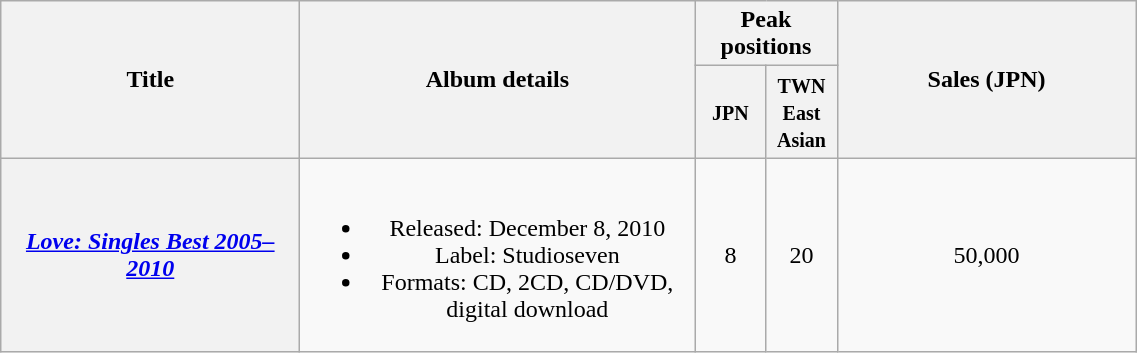<table class="wikitable plainrowheaders" style="text-align:center;">
<tr>
<th style="width:12em;" rowspan="2">Title</th>
<th style="width:16em;" rowspan="2">Album details</th>
<th colspan="2">Peak positions</th>
<th style="width:12em;" rowspan="2">Sales (JPN)</th>
</tr>
<tr>
<th style="width:2.5em;"><small>JPN</small><br></th>
<th style="width:2.5em;"><small>TWN East Asian</small><br></th>
</tr>
<tr>
<th scope="row"><em><a href='#'>Love: Singles Best 2005–2010</a></em></th>
<td><br><ul><li>Released: December 8, 2010 </li><li>Label: Studioseven</li><li>Formats: CD, 2CD, CD/DVD, digital download</li></ul></td>
<td>8</td>
<td>20</td>
<td>50,000</td>
</tr>
</table>
